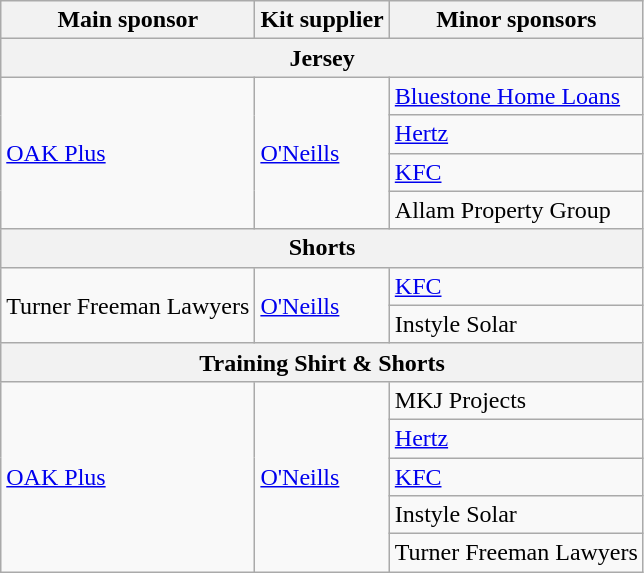<table class="wikitable">
<tr>
<th>Main sponsor</th>
<th>Kit supplier</th>
<th>Minor sponsors</th>
</tr>
<tr>
<th colspan="3">Jersey</th>
</tr>
<tr>
<td rowspan="4"><a href='#'>OAK Plus</a></td>
<td rowspan="4"><a href='#'>O'Neills</a></td>
<td><a href='#'>Bluestone Home Loans</a></td>
</tr>
<tr>
<td><a href='#'>Hertz</a></td>
</tr>
<tr>
<td><a href='#'>KFC</a></td>
</tr>
<tr>
<td>Allam Property Group</td>
</tr>
<tr>
<th colspan="3">Shorts</th>
</tr>
<tr>
<td rowspan="2">Turner Freeman Lawyers</td>
<td rowspan="2"><a href='#'>O'Neills</a></td>
<td><a href='#'>KFC</a></td>
</tr>
<tr>
<td>Instyle Solar</td>
</tr>
<tr>
<th colspan="3">Training Shirt & Shorts</th>
</tr>
<tr>
<td rowspan="5"><a href='#'>OAK Plus</a></td>
<td rowspan="5"><a href='#'>O'Neills</a></td>
<td>MKJ Projects</td>
</tr>
<tr>
<td><a href='#'>Hertz</a></td>
</tr>
<tr>
<td><a href='#'>KFC</a></td>
</tr>
<tr>
<td>Instyle Solar</td>
</tr>
<tr>
<td>Turner Freeman Lawyers</td>
</tr>
</table>
